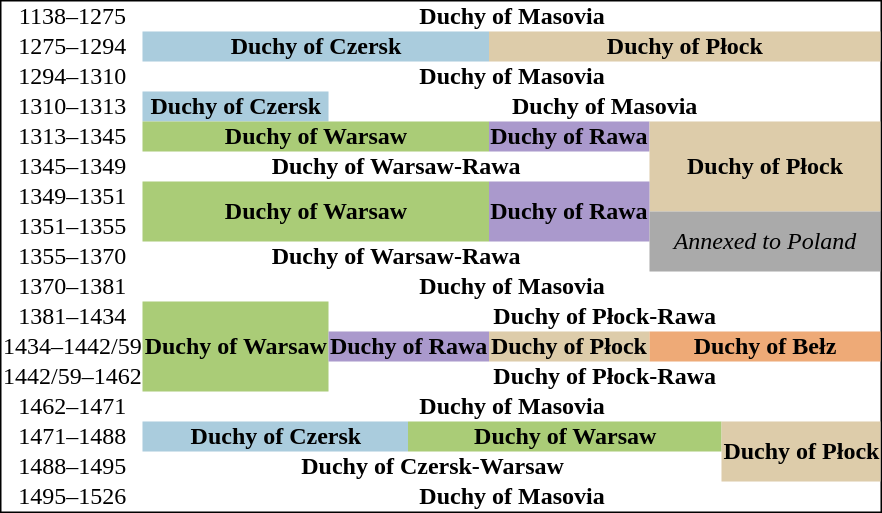<table style="border-spacing: 0px; border: 1px solid black; text-align: center;">
<tr>
<td>1138–1275</td>
<td colspan=15><strong>Duchy of Masovia</strong></td>
</tr>
<tr>
<td>1275–1294</td>
<td colspan=6 style="background: #AACCDD;"><strong>Duchy of Czersk</strong></td>
<td colspan=9 style="background: #DDCCAA;"><strong>Duchy of Płock</strong></td>
</tr>
<tr>
<td>1294–1310</td>
<td colspan=15><strong>Duchy of Masovia</strong></td>
</tr>
<tr>
<td>1310–1313</td>
<td colspan=3 style="background: #AACCDD;"><strong>Duchy of Czersk</strong></td>
<td colspan=12 style="background:#ZZZZZZ;"><strong>Duchy of Masovia</strong></td>
</tr>
<tr>
<td>1313–1345</td>
<td colspan=6 style="background: #AACC77;"><strong>Duchy of Warsaw</strong></td>
<td colspan=3 style="background: #AA99CC;"><strong>Duchy of Rawa</strong></td>
<td colspan=6 rowspan="3" style="background: #DDCCAA;"><strong>Duchy of Płock</strong></td>
</tr>
<tr>
<td>1345–1349</td>
<td colspan=9 style="background: #ZZZZZZ;"><strong>Duchy of Warsaw-Rawa</strong></td>
</tr>
<tr>
<td>1349–1351</td>
<td colspan=6 rowspan="2" style="background: #AACC77;"><strong>Duchy of Warsaw</strong></td>
<td colspan=3 rowspan="2" style="background: #AA99CC;"><strong>Duchy of Rawa</strong></td>
</tr>
<tr>
<td>1351–1355</td>
<td colspan=6 rowspan="2" style="background: #AAAAAA;"><em>Annexed to Poland</em></td>
</tr>
<tr>
<td>1355–1370</td>
<td colspan=9 style="background: #ZZZZZZ;"><strong>Duchy of Warsaw-Rawa</strong></td>
</tr>
<tr>
<td>1370–1381</td>
<td colspan=15><strong>Duchy of Masovia</strong></td>
</tr>
<tr>
<td>1381–1434</td>
<td colspan=3 rowspan="3" style="background: #AACC77;"><strong>Duchy of Warsaw</strong></td>
<td colspan=9 style="background: #ZZZZZZ;"><strong>Duchy of Płock-Rawa</strong></td>
</tr>
<tr>
<td>1434–1442/59</td>
<td colspan=3 style="background: #AA99CC;"><strong>Duchy of Rawa</strong></td>
<td colspan=3 style="background: #DDCCAA;"><strong>Duchy of Płock</strong></td>
<td colspan=3 style="background: #EEAA77;"><strong>Duchy of Bełz</strong></td>
</tr>
<tr>
<td>1442/59–1462</td>
<td colspan=12 style="background: #ZZZZZZ;"><strong>Duchy of Płock-Rawa</strong></td>
</tr>
<tr>
<td>1462–1471</td>
<td colspan=15 style="background: #ZZZZZZ;"><strong>Duchy of Masovia</strong></td>
</tr>
<tr>
<td>1471–1488</td>
<td colspan=5 style="background: #AACCDD;"><strong>Duchy of Czersk</strong></td>
<td colspan=5 style="background: #AACC77;"><strong>Duchy of Warsaw</strong></td>
<td colspan=5 rowspan="2" style="background: #DDCCAA;"><strong>Duchy of Płock</strong></td>
</tr>
<tr>
<td>1488–1495</td>
<td colspan=10 style="background: #ZZZZZZ;"><strong>Duchy of Czersk-Warsaw</strong></td>
</tr>
<tr>
<td>1495–1526</td>
<td colspan=15 style="background: #ZZZZZZ;"><strong>Duchy of Masovia</strong></td>
</tr>
<tr>
</tr>
</table>
